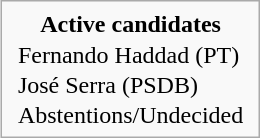<table style="float; margin-left: 1em; margin-bottom: 0.5em" class="infobox">
<tr>
<td style="text-align: center"><span><strong>Active candidates</strong></span></td>
</tr>
<tr>
<td style="padding: 0 5px;"> Fernando Haddad (PT)</td>
</tr>
<tr>
<td style="padding: 0 5px;"> José Serra (PSDB)</td>
</tr>
<tr>
<td style="padding: 0 5px;"> Abstentions/Undecided</td>
</tr>
</table>
